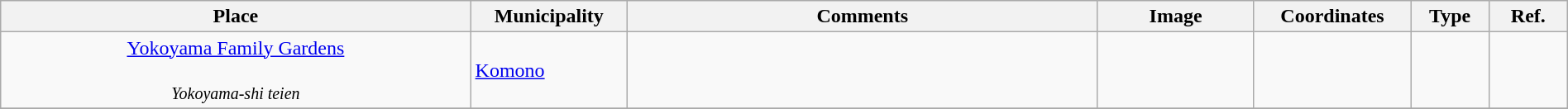<table class="wikitable sortable"  style="width:100%;">
<tr>
<th width="30%" align="left">Place</th>
<th width="10%" align="left">Municipality</th>
<th width="30%" align="left" class="unsortable">Comments</th>
<th width="10%" align="left"  class="unsortable">Image</th>
<th width="10%" align="left" class="unsortable">Coordinates</th>
<th width="5%" align="left">Type</th>
<th width="5%" align="left"  class="unsortable">Ref.</th>
</tr>
<tr>
<td align="center"><a href='#'>Yokoyama Family Gardens</a><br><br><small><em>Yokoyama-shi teien</em></small></td>
<td><a href='#'>Komono</a></td>
<td></td>
<td></td>
<td></td>
<td></td>
<td></td>
</tr>
<tr>
</tr>
</table>
